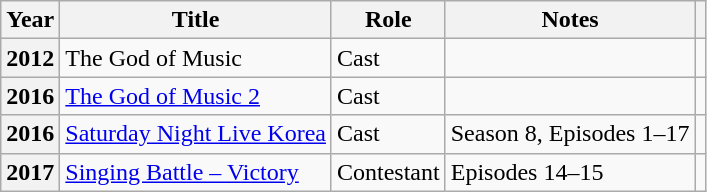<table class="wikitable plainrowheaders sortable">
<tr>
<th scope="col">Year</th>
<th scope="col">Title</th>
<th scope="col">Role</th>
<th scope="col">Notes</th>
<th scope="col" class="unsortable"></th>
</tr>
<tr>
<th scope="row">2012</th>
<td>The God of Music</td>
<td>Cast</td>
<td></td>
<td style="text-align:center"></td>
</tr>
<tr>
<th scope="row">2016</th>
<td><a href='#'>The God of Music 2</a></td>
<td>Cast</td>
<td></td>
<td style="text-align:center"></td>
</tr>
<tr>
<th scope="row">2016</th>
<td><a href='#'>Saturday Night Live Korea</a></td>
<td>Cast</td>
<td>Season 8, Episodes 1–17</td>
<td style="text-align:center"></td>
</tr>
<tr>
<th scope="row">2017</th>
<td><a href='#'>Singing Battle – Victory</a></td>
<td>Contestant</td>
<td>Episodes 14–15</td>
<td style="text-align:center"></td>
</tr>
</table>
